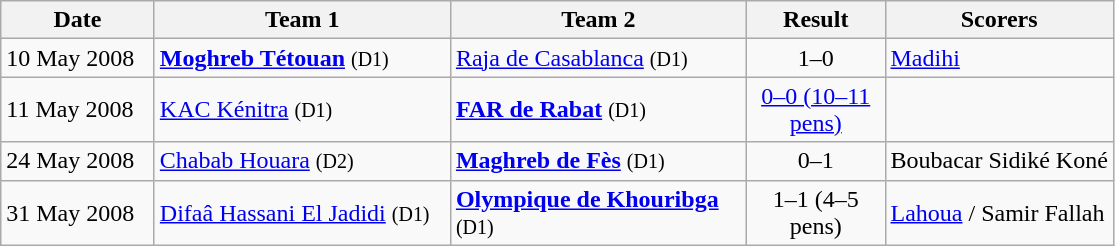<table class=wikitable>
<tr>
<th width="95">Date</th>
<th width="190">Team 1</th>
<th width="190">Team 2</th>
<th width="85">Result</th>
<th>Scorers</th>
</tr>
<tr>
<td>10 May 2008</td>
<td><strong><a href='#'>Moghreb Tétouan</a></strong> <small>(D1)</small></td>
<td><a href='#'>Raja de Casablanca</a> <small>(D1)</small></td>
<td align=center>1–0</td>
<td><a href='#'>Madihi</a> </td>
</tr>
<tr>
<td>11 May 2008</td>
<td><a href='#'>KAC Kénitra</a> <small>(D1)</small></td>
<td><strong><a href='#'>FAR de Rabat</a></strong> <small>(D1)</small></td>
<td align=center><a href='#'>0–0 (10–11 pens)</a></td>
<td></td>
</tr>
<tr>
<td>24 May 2008</td>
<td><a href='#'>Chabab Houara</a> <small> (D2)</small></td>
<td><strong><a href='#'>Maghreb de Fès</a></strong> <small>(D1)</small></td>
<td align=center>0–1</td>
<td>Boubacar Sidiké Koné </td>
</tr>
<tr>
<td>31 May 2008</td>
<td><a href='#'>Difaâ Hassani El Jadidi</a> <small>(D1)</small></td>
<td><strong><a href='#'>Olympique de Khouribga</a></strong> <small>(D1)</small></td>
<td align=center>1–1 (4–5 pens)</td>
<td><a href='#'>Lahoua</a>  / Samir Fallah </td>
</tr>
</table>
